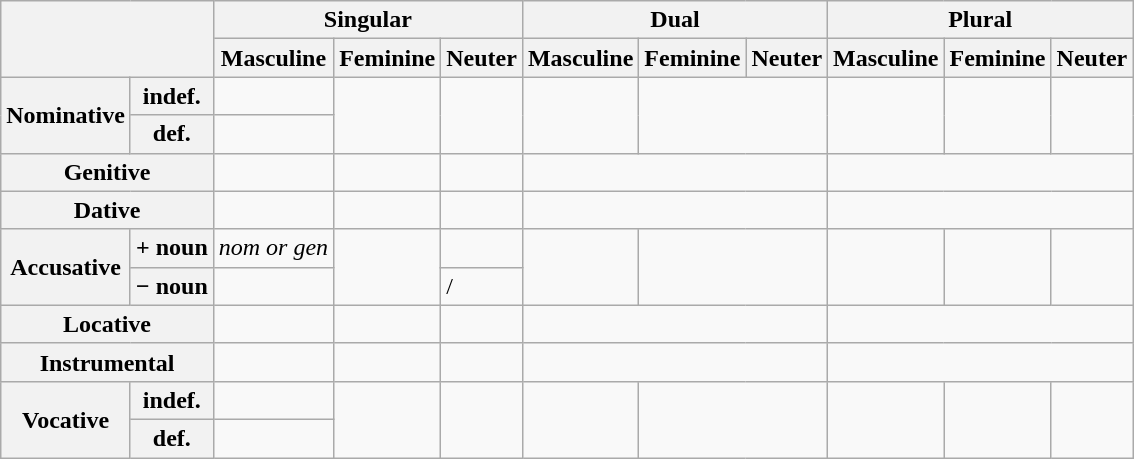<table class="wikitable">
<tr>
<th colspan="2" rowspan="2"></th>
<th colspan="3">Singular</th>
<th colspan="3">Dual</th>
<th colspan="3">Plural</th>
</tr>
<tr>
<th>Masculine</th>
<th>Feminine</th>
<th>Neuter</th>
<th>Masculine</th>
<th>Feminine</th>
<th>Neuter</th>
<th>Masculine</th>
<th>Feminine</th>
<th>Neuter</th>
</tr>
<tr>
<th rowspan="2">Nominative</th>
<th>indef.</th>
<td></td>
<td rowspan="2"></td>
<td rowspan="2"></td>
<td rowspan="2"></td>
<td colspan="2" rowspan="2"></td>
<td rowspan="2"></td>
<td rowspan="2"></td>
<td rowspan="2"></td>
</tr>
<tr>
<th>def.</th>
<td></td>
</tr>
<tr>
<th colspan="2">Genitive</th>
<td></td>
<td></td>
<td></td>
<td colspan="3"></td>
<td colspan="3"></td>
</tr>
<tr>
<th colspan="2">Dative</th>
<td></td>
<td></td>
<td></td>
<td colspan="3"></td>
<td colspan="3"></td>
</tr>
<tr>
<th rowspan="2">Accusative</th>
<th>+ noun</th>
<td><em>nom or gen</em></td>
<td rowspan="2"></td>
<td></td>
<td rowspan="2"></td>
<td colspan="2" rowspan="2"></td>
<td rowspan="2"></td>
<td rowspan="2"></td>
<td rowspan="2"></td>
</tr>
<tr>
<th>− noun</th>
<td></td>
<td> /<br></td>
</tr>
<tr>
<th colspan="2">Locative</th>
<td></td>
<td></td>
<td></td>
<td colspan="3"></td>
<td colspan="3"></td>
</tr>
<tr>
<th colspan="2">Instrumental</th>
<td></td>
<td></td>
<td></td>
<td colspan="3"></td>
<td colspan="3"></td>
</tr>
<tr>
<th rowspan="2">Vocative</th>
<th>indef.</th>
<td></td>
<td rowspan="2"></td>
<td rowspan="2"></td>
<td rowspan="2"></td>
<td colspan="2" rowspan="2"></td>
<td rowspan="2"></td>
<td rowspan="2"></td>
<td rowspan="2"></td>
</tr>
<tr>
<th>def.</th>
<td></td>
</tr>
</table>
